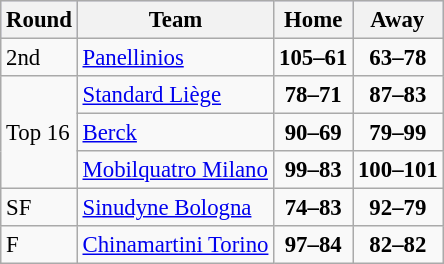<table class="wikitable" style="text-align: left; font-size:95%">
<tr bgcolor="#ccccff">
<th>Round</th>
<th>Team</th>
<th>Home</th>
<th>  Away  </th>
</tr>
<tr>
<td>2nd</td>
<td> <a href='#'>Panellinios</a></td>
<td style="text-align:center;"><strong>105–61</strong></td>
<td style="text-align:center;"><strong>63–78</strong></td>
</tr>
<tr>
<td rowspan=3>Top 16</td>
<td> <a href='#'>Standard Liège</a></td>
<td style="text-align:center;"><strong>78–71</strong></td>
<td style="text-align:center;"><strong>87–83</strong></td>
</tr>
<tr>
<td> <a href='#'>Berck</a></td>
<td style="text-align:center;"><strong>90–69</strong></td>
<td style="text-align:center;"><strong>79–99</strong></td>
</tr>
<tr>
<td> <a href='#'>Mobilquatro Milano</a></td>
<td style="text-align:center;"><strong>99–83</strong></td>
<td style="text-align:center;"><strong>100–101</strong></td>
</tr>
<tr>
<td>SF</td>
<td> <a href='#'>Sinudyne Bologna</a></td>
<td style="text-align:center;"><strong>74–83</strong></td>
<td style="text-align:center;"><strong>92–79</strong></td>
</tr>
<tr>
<td>F</td>
<td> <a href='#'>Chinamartini Torino</a></td>
<td style="text-align:center;"><strong>97–84</strong></td>
<td style="text-align:center;"><strong>82–82</strong></td>
</tr>
</table>
